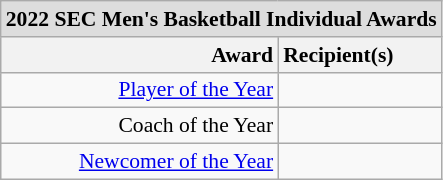<table class="wikitable" style="white-space:nowrap; font-size:90%;">
<tr>
<td colspan="7" style="text-align:center; background:#ddd;"><strong>2022 SEC Men's Basketball Individual Awards</strong></td>
</tr>
<tr>
<th style="text-align:right;">Award</th>
<th style="text-align:left;">Recipient(s)</th>
</tr>
<tr>
<td style="text-align:right;"><a href='#'>Player of the Year</a></td>
<td style="text-align:left;"></td>
</tr>
<tr>
<td style="text-align:right;">Coach of the Year</td>
<td style="text-align:left;"></td>
</tr>
<tr>
<td style="text-align:right;"><a href='#'>Newcomer of the Year</a></td>
<td style="text-align:left;"></td>
</tr>
</table>
